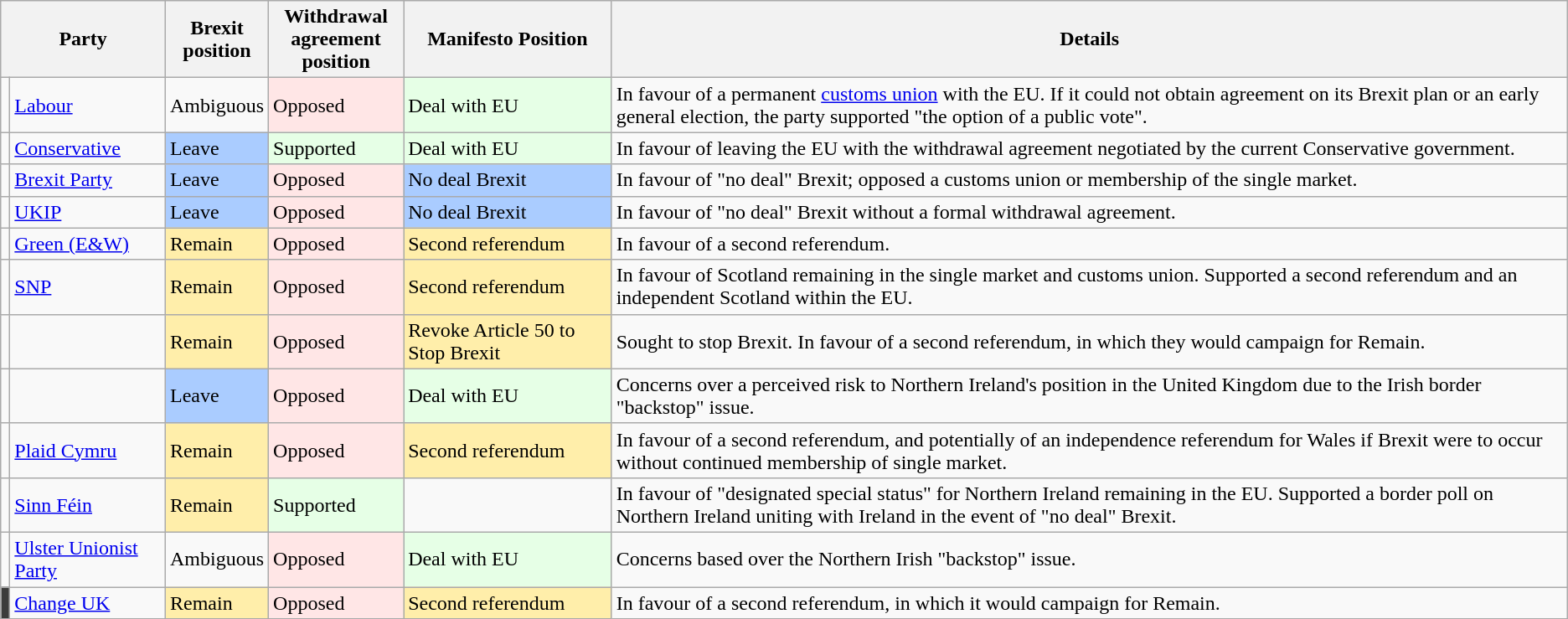<table class="wikitable sortable mw-collapsible">
<tr>
<th colspan="2">Party</th>
<th width=70pt>Brexit position</th>
<th width=100pt>Withdrawal agreement position</th>
<th>Manifesto Position</th>
<th>Details</th>
</tr>
<tr>
<td></td>
<td><a href='#'>Labour</a></td>
<td>Ambiguous</td>
<td style="background:#ffe6e6;">Opposed</td>
<td style="background:#e6ffe6;">Deal with EU</td>
<td>In favour of a permanent <a href='#'>customs union</a> with the EU. If it could not obtain agreement on its Brexit plan or an early general election, the party supported "the option of a public vote".</td>
</tr>
<tr>
<td></td>
<td><a href='#'>Conservative</a></td>
<td style="background:#acf;">Leave</td>
<td style="background:#e6ffe6;">Supported</td>
<td style="background:#e6ffe6;">Deal with EU</td>
<td>In favour of leaving the EU with the withdrawal agreement negotiated by the current Conservative government.</td>
</tr>
<tr>
<td></td>
<td><a href='#'>Brexit Party</a></td>
<td style="background:#acf;">Leave</td>
<td style="background:#ffe6e6;">Opposed</td>
<td style="background:#acf;">No deal Brexit</td>
<td>In favour of "no deal" Brexit; opposed a customs union or membership of the single market.</td>
</tr>
<tr>
<td></td>
<td><a href='#'>UKIP</a></td>
<td style="background:#acf;">Leave</td>
<td style="background:#ffe6e6;">Opposed</td>
<td style="background:#acf;">No deal Brexit</td>
<td>In favour of "no deal" Brexit without a formal withdrawal agreement.</td>
</tr>
<tr>
<td></td>
<td><a href='#'>Green (E&W)</a></td>
<td style="background:#fea;">Remain</td>
<td style="background:#ffe6e6;">Opposed</td>
<td style="background:#fea;">Second referendum</td>
<td>In favour of a second referendum.</td>
</tr>
<tr>
<td></td>
<td><a href='#'>SNP</a></td>
<td style="background:#fea;">Remain <br></td>
<td style="background:#ffe6e6;">Opposed</td>
<td style="background:#fea;">Second referendum</td>
<td>In favour of Scotland remaining in the single market and customs union. Supported a second referendum and an independent Scotland within the EU.</td>
</tr>
<tr>
<td></td>
<td></td>
<td style="background:#fea;">Remain</td>
<td style="background:#ffe6e6;">Opposed</td>
<td style="background:#fea;">Revoke Article 50 to Stop Brexit</td>
<td>Sought to stop Brexit. In favour of a second referendum, in which they would campaign for Remain.</td>
</tr>
<tr>
<td></td>
<td></td>
<td style="background:#acf;">Leave</td>
<td style="background:#ffe6e6;">Opposed</td>
<td style="background:#e6ffe6;">Deal with EU</td>
<td>Concerns over a perceived risk to Northern Ireland's position in the United Kingdom due to the Irish border "backstop" issue.</td>
</tr>
<tr>
<td></td>
<td><a href='#'>Plaid Cymru</a></td>
<td style="background:#fea;">Remain</td>
<td style="background:#ffe6e6;">Opposed</td>
<td style="background:#fea;">Second referendum</td>
<td>In favour of a second referendum, and potentially of an independence referendum for Wales if Brexit were to occur without continued membership of single market.</td>
</tr>
<tr>
<td></td>
<td><a href='#'>Sinn Féin</a></td>
<td style="background:#fea;">Remain</td>
<td style="background:#e6ffe6;">Supported</td>
<td></td>
<td>In favour of "designated special status" for Northern Ireland remaining in the EU. Supported a border poll on Northern Ireland uniting with Ireland in the event of "no deal" Brexit.</td>
</tr>
<tr>
<td></td>
<td><a href='#'>Ulster Unionist Party</a></td>
<td>Ambiguous</td>
<td style="background:#ffe6e6;">Opposed</td>
<td style="background:#e6ffe6;">Deal with EU</td>
<td>Concerns based over the Northern Irish "backstop" issue.</td>
</tr>
<tr>
<td style="color:inherit;background:#3c3c3b"></td>
<td><a href='#'>Change UK</a></td>
<td style="background:#fea;">Remain</td>
<td style="background:#ffe6e6;">Opposed</td>
<td style="background:#fea;">Second referendum</td>
<td>In favour of a second referendum, in which it would campaign for Remain.</td>
</tr>
</table>
